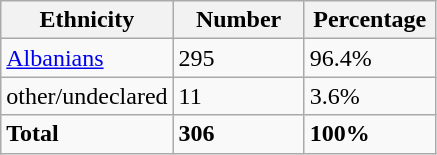<table class="wikitable">
<tr>
<th width="100px">Ethnicity</th>
<th width="80px">Number</th>
<th width="80px">Percentage</th>
</tr>
<tr>
<td><a href='#'>Albanians</a></td>
<td>295</td>
<td>96.4%</td>
</tr>
<tr>
<td>other/undeclared</td>
<td>11</td>
<td>3.6%</td>
</tr>
<tr>
<td><strong>Total</strong></td>
<td><strong>306</strong></td>
<td><strong>100%</strong></td>
</tr>
</table>
